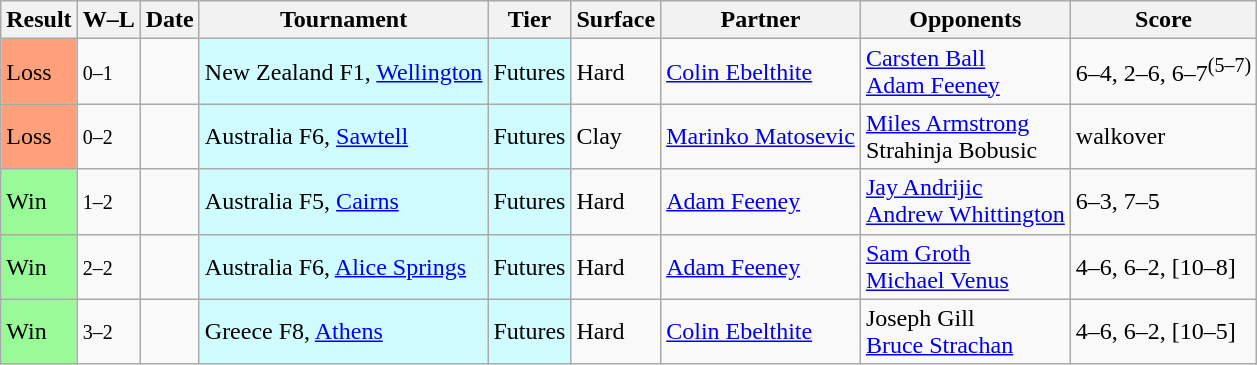<table class="sortable wikitable">
<tr>
<th>Result</th>
<th class="unsortable">W–L</th>
<th>Date</th>
<th>Tournament</th>
<th>Tier</th>
<th>Surface</th>
<th>Partner</th>
<th>Opponents</th>
<th class="unsortable">Score</th>
</tr>
<tr>
<td bgcolor=FFA07A>Loss</td>
<td><small>0–1</small></td>
<td></td>
<td style="background:#cffcff;">New Zealand F1, <a href='#'>Wellington</a></td>
<td style="background:#cffcff;">Futures</td>
<td>Hard</td>
<td> <a href='#'>Colin Ebelthite</a></td>
<td> <a href='#'>Carsten Ball</a> <br>  <a href='#'>Adam Feeney</a></td>
<td>6–4, 2–6, 6–7<sup>(5–7)</sup></td>
</tr>
<tr>
<td bgcolor=FFA07A>Loss</td>
<td><small>0–2</small></td>
<td></td>
<td style="background:#cffcff;">Australia F6, <a href='#'>Sawtell</a></td>
<td style="background:#cffcff;">Futures</td>
<td>Clay</td>
<td> <a href='#'>Marinko Matosevic</a></td>
<td> <a href='#'>Miles Armstrong</a> <br>  Strahinja Bobusic</td>
<td>walkover</td>
</tr>
<tr>
<td bgcolor=98FB98>Win</td>
<td><small>1–2</small></td>
<td></td>
<td style="background:#cffcff;">Australia F5, <a href='#'>Cairns</a></td>
<td style="background:#cffcff;">Futures</td>
<td>Hard</td>
<td> <a href='#'>Adam Feeney</a></td>
<td> <a href='#'>Jay Andrijic</a> <br>  <a href='#'>Andrew Whittington</a></td>
<td>6–3, 7–5</td>
</tr>
<tr>
<td bgcolor=98FB98>Win</td>
<td><small>2–2</small></td>
<td></td>
<td style="background:#cffcff;">Australia F6, <a href='#'>Alice Springs</a></td>
<td style="background:#cffcff;">Futures</td>
<td>Hard</td>
<td> <a href='#'>Adam Feeney</a></td>
<td> <a href='#'>Sam Groth</a> <br>  <a href='#'>Michael Venus</a></td>
<td>4–6, 6–2, [10–8]</td>
</tr>
<tr>
<td bgcolor=98FB98>Win</td>
<td><small>3–2</small></td>
<td></td>
<td style="background:#cffcff;">Greece F8, <a href='#'>Athens</a></td>
<td style="background:#cffcff;">Futures</td>
<td>Hard</td>
<td> <a href='#'>Colin Ebelthite</a></td>
<td> Joseph Gill <br>  <a href='#'>Bruce Strachan</a></td>
<td>4–6, 6–2, [10–5]</td>
</tr>
</table>
